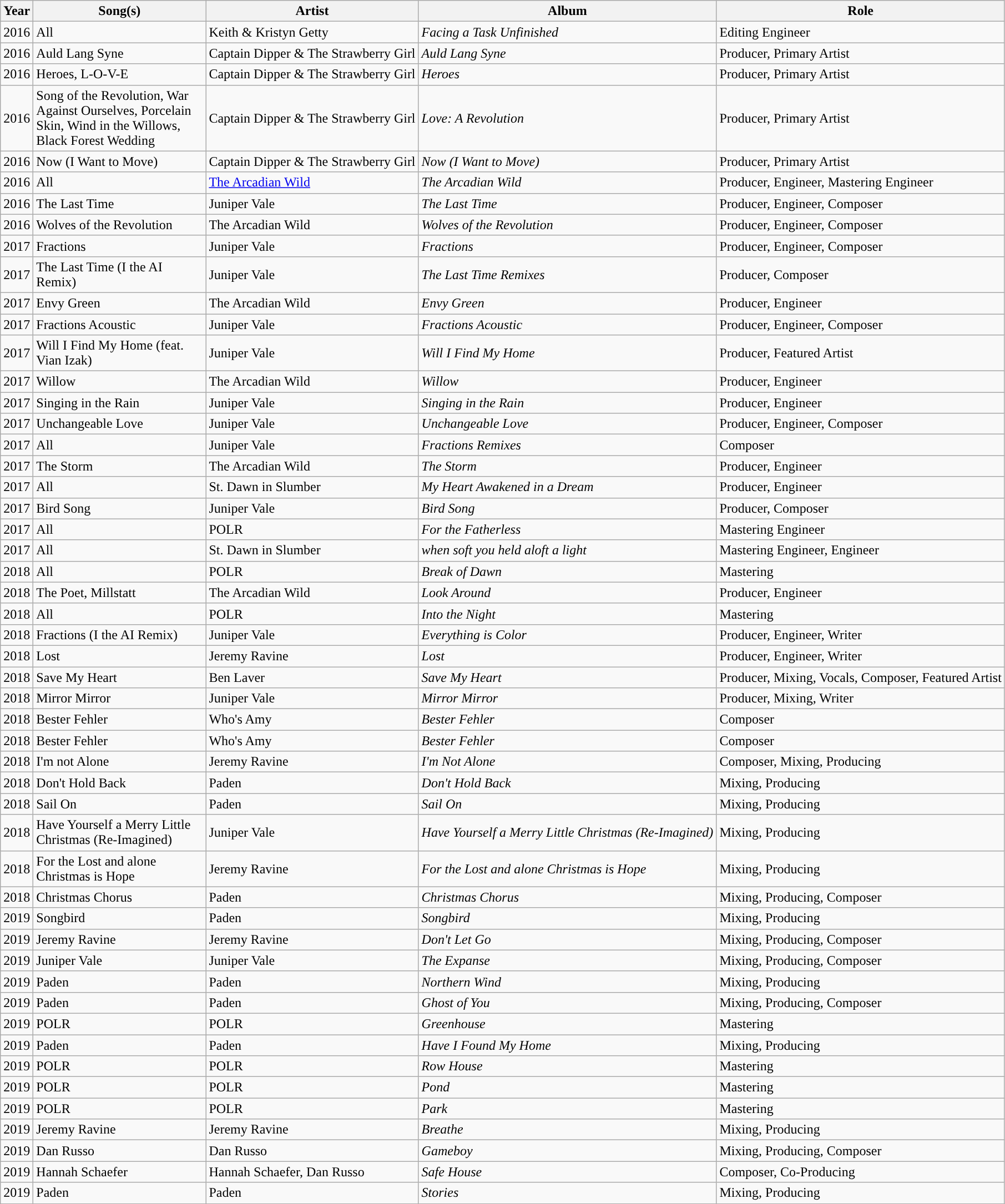<table class="wikitable">
<tr>
<th>Year</th>
<th style="width:200px;">Song(s)</th>
<th>Artist</th>
<th>Album</th>
<th>Role</th>
</tr>
<tr>
<td>2016</td>
<td style="width:200px;">All</td>
<td>Keith & Kristyn Getty</td>
<td><em>Facing a Task Unfinished</em></td>
<td>Editing Engineer</td>
</tr>
<tr>
<td>2016</td>
<td style="width:200px;">Auld Lang Syne</td>
<td>Captain Dipper & The Strawberry Girl</td>
<td><em>Auld Lang Syne</em></td>
<td>Producer, Primary Artist</td>
</tr>
<tr>
<td>2016</td>
<td style="width:200px;">Heroes, L-O-V-E</td>
<td>Captain Dipper & The Strawberry Girl</td>
<td><em>Heroes</em></td>
<td>Producer, Primary Artist</td>
</tr>
<tr>
<td>2016</td>
<td style="width:200px;">Song of the Revolution, War Against Ourselves, Porcelain Skin, Wind in the Willows, Black Forest Wedding</td>
<td>Captain Dipper & The Strawberry Girl</td>
<td><em>Love: A Revolution</em></td>
<td>Producer, Primary Artist</td>
</tr>
<tr>
<td>2016</td>
<td style="width:200px;">Now (I Want to Move)</td>
<td>Captain Dipper & The Strawberry Girl</td>
<td><em>Now (I Want to Move)</em></td>
<td>Producer, Primary Artist</td>
</tr>
<tr>
<td>2016</td>
<td style="width:200px;">All</td>
<td><a href='#'>The Arcadian Wild</a></td>
<td><em>The Arcadian Wild</em></td>
<td>Producer, Engineer, Mastering Engineer</td>
</tr>
<tr>
<td>2016</td>
<td style="width:200px;">The Last Time</td>
<td>Juniper Vale</td>
<td><em>The Last Time</em></td>
<td>Producer, Engineer, Composer</td>
</tr>
<tr>
<td>2016</td>
<td style="width:200px;">Wolves of the Revolution</td>
<td>The Arcadian Wild</td>
<td><em>Wolves of the Revolution</em></td>
<td>Producer, Engineer, Composer</td>
</tr>
<tr>
<td>2017</td>
<td style="width:200px;">Fractions</td>
<td>Juniper Vale</td>
<td><em>Fractions</em></td>
<td>Producer, Engineer, Composer</td>
</tr>
<tr>
<td>2017</td>
<td style="width:200px;">The Last Time (I the AI Remix)</td>
<td>Juniper Vale</td>
<td><em>The Last Time Remixes</em></td>
<td>Producer, Composer</td>
</tr>
<tr>
<td>2017</td>
<td style="width:200px;">Envy Green</td>
<td>The Arcadian Wild</td>
<td><em>Envy Green</em></td>
<td>Producer, Engineer</td>
</tr>
<tr>
<td>2017</td>
<td style="width:200px;">Fractions Acoustic</td>
<td>Juniper Vale</td>
<td><em>Fractions Acoustic</em></td>
<td>Producer, Engineer, Composer</td>
</tr>
<tr>
<td>2017</td>
<td style="width:200px;">Will I Find My Home (feat. Vian Izak)</td>
<td>Juniper Vale</td>
<td><em>Will I Find My Home</em></td>
<td>Producer, Featured Artist</td>
</tr>
<tr>
<td>2017</td>
<td style="width:200px;">Willow</td>
<td>The Arcadian Wild</td>
<td><em>Willow</em></td>
<td>Producer, Engineer</td>
</tr>
<tr>
<td>2017</td>
<td style="width:200px;">Singing in the Rain</td>
<td>Juniper Vale</td>
<td><em>Singing in the Rain</em></td>
<td>Producer, Engineer</td>
</tr>
<tr>
<td>2017</td>
<td style="width:200px;">Unchangeable Love</td>
<td>Juniper Vale</td>
<td><em>Unchangeable Love</em></td>
<td>Producer, Engineer, Composer</td>
</tr>
<tr>
<td>2017</td>
<td style="width:200px;">All</td>
<td>Juniper Vale</td>
<td><em>Fractions Remixes</em></td>
<td>Composer</td>
</tr>
<tr>
<td>2017</td>
<td style="width:200px;">The Storm</td>
<td>The Arcadian Wild</td>
<td><em>The Storm</em></td>
<td>Producer, Engineer</td>
</tr>
<tr>
<td>2017</td>
<td style="width:200px;">All </td>
<td>St. Dawn in Slumber</td>
<td><em>My Heart Awakened in a Dream</em></td>
<td>Producer, Engineer</td>
</tr>
<tr>
<td>2017</td>
<td style="width:200px;">Bird Song </td>
<td>Juniper Vale</td>
<td><em>Bird Song</em></td>
<td>Producer, Composer</td>
</tr>
<tr>
<td>2017</td>
<td style="width:200px;">All </td>
<td>POLR</td>
<td><em>For the Fatherless</em></td>
<td>Mastering Engineer</td>
</tr>
<tr>
<td>2017</td>
<td style="width:200px;">All </td>
<td>St. Dawn in Slumber</td>
<td><em>when soft you held aloft a light</em></td>
<td>Mastering Engineer, Engineer</td>
</tr>
<tr>
<td>2018</td>
<td style="width:200px;">All </td>
<td>POLR</td>
<td><em>Break of Dawn</em></td>
<td>Mastering</td>
</tr>
<tr>
<td>2018</td>
<td style="width:200px;">The Poet, Millstatt </td>
<td>The Arcadian Wild</td>
<td><em>Look Around</em></td>
<td>Producer, Engineer</td>
</tr>
<tr>
<td>2018</td>
<td>All</td>
<td>POLR</td>
<td><em>Into the Night</em></td>
<td>Mastering</td>
</tr>
<tr>
<td>2018</td>
<td>Fractions (I the AI Remix)</td>
<td>Juniper Vale</td>
<td><em>Everything is Color</em></td>
<td>Producer, Engineer, Writer</td>
</tr>
<tr>
<td>2018</td>
<td>Lost</td>
<td>Jeremy Ravine</td>
<td><em>Lost</em></td>
<td>Producer, Engineer, Writer</td>
</tr>
<tr>
<td>2018</td>
<td>Save My Heart</td>
<td>Ben Laver</td>
<td><em>Save My Heart</em></td>
<td>Producer, Mixing, Vocals, Composer, Featured Artist</td>
</tr>
<tr>
<td>2018</td>
<td>Mirror Mirror</td>
<td>Juniper Vale</td>
<td><em>Mirror Mirror</em></td>
<td>Producer, Mixing, Writer</td>
</tr>
<tr>
<td>2018</td>
<td>Bester Fehler</td>
<td>Who's Amy</td>
<td><em>Bester Fehler</em></td>
<td>Composer</td>
</tr>
<tr>
<td>2018</td>
<td>Bester Fehler</td>
<td>Who's Amy</td>
<td><em>Bester Fehler</em></td>
<td>Composer</td>
</tr>
<tr>
<td>2018</td>
<td>I'm not Alone</td>
<td>Jeremy Ravine</td>
<td><em>I'm Not Alone</em></td>
<td>Composer, Mixing, Producing</td>
</tr>
<tr>
<td>2018</td>
<td>Don't Hold Back</td>
<td>Paden</td>
<td><em>Don't Hold Back</em></td>
<td>Mixing, Producing</td>
</tr>
<tr>
<td>2018</td>
<td>Sail On</td>
<td>Paden</td>
<td><em>Sail On</em></td>
<td>Mixing, Producing</td>
</tr>
<tr>
<td>2018</td>
<td>Have Yourself a Merry Little Christmas (Re-Imagined)</td>
<td>Juniper Vale</td>
<td><em>Have Yourself a Merry Little Christmas (Re-Imagined)</em></td>
<td>Mixing, Producing</td>
</tr>
<tr>
<td>2018</td>
<td>For the Lost and alone Christmas is Hope</td>
<td>Jeremy Ravine</td>
<td><em>For the Lost and alone Christmas is Hope</em></td>
<td>Mixing, Producing</td>
</tr>
<tr>
<td>2018</td>
<td>Christmas Chorus</td>
<td>Paden</td>
<td><em>Christmas Chorus</em></td>
<td>Mixing, Producing, Composer</td>
</tr>
<tr>
<td>2019</td>
<td>Songbird</td>
<td>Paden</td>
<td><em>Songbird</em></td>
<td>Mixing, Producing</td>
</tr>
<tr>
<td>2019</td>
<td>Jeremy Ravine</td>
<td>Jeremy Ravine</td>
<td><em>Don't Let Go</em></td>
<td>Mixing, Producing, Composer</td>
</tr>
<tr>
<td>2019</td>
<td>Juniper Vale</td>
<td>Juniper Vale</td>
<td><em>The Expanse</em></td>
<td>Mixing, Producing, Composer</td>
</tr>
<tr>
<td>2019</td>
<td>Paden</td>
<td>Paden</td>
<td><em>Northern Wind</em></td>
<td>Mixing, Producing</td>
</tr>
<tr>
<td>2019</td>
<td>Paden</td>
<td>Paden</td>
<td><em>Ghost of You</em></td>
<td>Mixing, Producing, Composer</td>
</tr>
<tr>
<td>2019</td>
<td>POLR</td>
<td>POLR</td>
<td><em>Greenhouse</em></td>
<td>Mastering</td>
</tr>
<tr>
<td>2019</td>
<td>Paden</td>
<td>Paden</td>
<td><em>Have I Found My Home</em></td>
<td>Mixing, Producing</td>
</tr>
<tr>
<td>2019</td>
<td>POLR</td>
<td>POLR</td>
<td><em>Row House</em></td>
<td>Mastering</td>
</tr>
<tr>
<td>2019</td>
<td>POLR</td>
<td>POLR</td>
<td><em>Pond</em></td>
<td>Mastering</td>
</tr>
<tr>
<td>2019</td>
<td>POLR</td>
<td>POLR</td>
<td><em>Park</em></td>
<td>Mastering</td>
</tr>
<tr>
<td>2019</td>
<td>Jeremy Ravine</td>
<td>Jeremy Ravine</td>
<td><em>Breathe</em></td>
<td>Mixing, Producing</td>
</tr>
<tr>
<td>2019</td>
<td>Dan Russo</td>
<td>Dan Russo</td>
<td><em>Gameboy</em></td>
<td>Mixing, Producing, Composer</td>
</tr>
<tr>
<td>2019</td>
<td>Hannah Schaefer</td>
<td>Hannah Schaefer, Dan Russo</td>
<td><em>Safe House</em></td>
<td>Composer, Co-Producing</td>
</tr>
<tr>
<td>2019</td>
<td>Paden</td>
<td>Paden</td>
<td><em>Stories</em></td>
<td>Mixing, Producing</td>
</tr>
</table>
